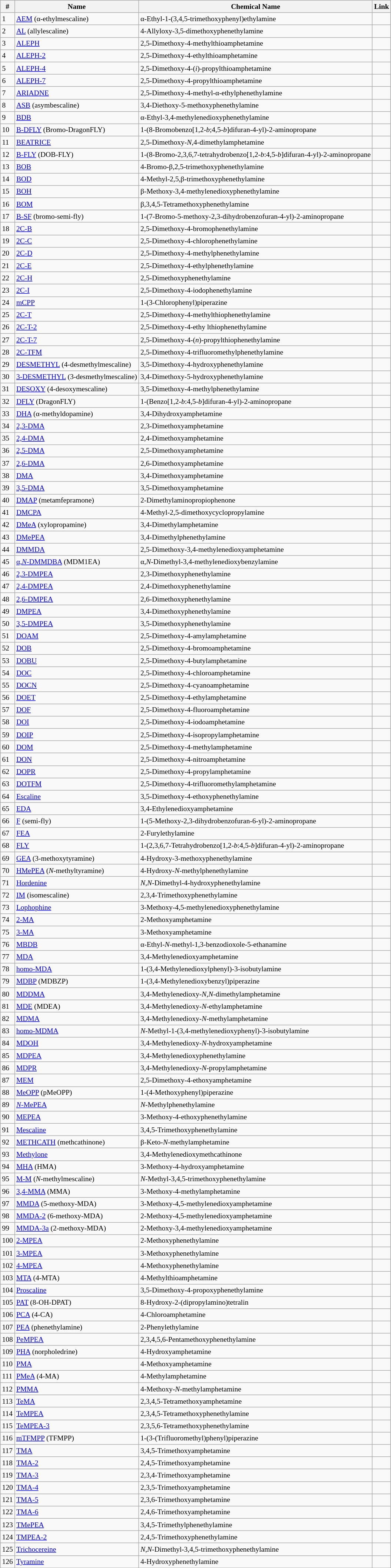<table class="wikitable sticky-header" style="font-size:small;">
<tr>
<th>#</th>
<th>Name</th>
<th>Chemical Name</th>
<th>Link</th>
</tr>
<tr>
<td>1</td>
<td><a href='#'>AEM</a> (α-ethylmescaline)</td>
<td>α-Ethyl-1-(3,4,5-trimethoxyphenyl)ethylamine</td>
<td></td>
</tr>
<tr>
<td>2</td>
<td><a href='#'>AL</a> (allylescaline)</td>
<td>4-Allyloxy-3,5-dimethoxyphenethylamine</td>
<td></td>
</tr>
<tr>
<td>3</td>
<td><a href='#'>ALEPH</a></td>
<td>2,5-Dimethoxy-4-methylthioamphetamine</td>
<td></td>
</tr>
<tr>
<td>4</td>
<td><a href='#'>ALEPH-2</a></td>
<td>2,5-Dimethoxy-4-ethylthioamphetamine</td>
<td></td>
</tr>
<tr>
<td>5</td>
<td><a href='#'>ALEPH-4</a></td>
<td>2,5-Dimethoxy-4-(<em>i</em>)-propylthioamphetamine</td>
<td></td>
</tr>
<tr>
<td>6</td>
<td><a href='#'>ALEPH-7</a></td>
<td>2,5-Dimethoxy-4-propylthioamphetamine</td>
<td></td>
</tr>
<tr>
<td>7</td>
<td><a href='#'>ARIADNE</a></td>
<td>2,5-Dimethoxy-4-methyl-α-ethylphenethylamine</td>
<td></td>
</tr>
<tr>
<td>8</td>
<td><a href='#'>ASB</a> (asymbescaline)</td>
<td>3,4-Diethoxy-5-methoxyphenethylamine</td>
<td></td>
</tr>
<tr>
<td>9</td>
<td><a href='#'>BDB</a></td>
<td>α-Ethyl-3,4-methylenedioxyphenethylamine</td>
<td></td>
</tr>
<tr>
<td>10</td>
<td><a href='#'>B-DFLY</a> (Bromo-DragonFLY)</td>
<td>1-(8-Bromobenzo[1,2-<em>b</em>;4,5-<em>b</em>]difuran-4-yl)-2-aminopropane</td>
<td></td>
</tr>
<tr>
<td>11</td>
<td><a href='#'>BEATRICE</a></td>
<td>2,5-Dimethoxy-<em>N</em>,4-dimethylamphetamine</td>
<td></td>
</tr>
<tr>
<td>12</td>
<td><a href='#'>B-FLY</a> (DOB-FLY)</td>
<td>1-(8-Bromo-2,3,6,7-tetrahydrobenzo[1,2-<em>b</em>:4,5-<em>b</em>]difuran-4-yl)-2-aminopropane</td>
<td></td>
</tr>
<tr>
<td>13</td>
<td><a href='#'>BOB</a></td>
<td>4-Bromo-β,2,5-trimethoxyphenethylamine</td>
<td></td>
</tr>
<tr>
<td>14</td>
<td><a href='#'>BOD</a></td>
<td>4-Methyl-2,5,β-trimethoxyphenethylamine</td>
<td></td>
</tr>
<tr>
<td>15</td>
<td><a href='#'>BOH</a></td>
<td>β-Methoxy-3,4-methylenedioxyphenethylamine</td>
<td></td>
</tr>
<tr>
<td>16</td>
<td><a href='#'>BOM</a></td>
<td>β,3,4,5-Tetramethoxyphenethylamine</td>
<td></td>
</tr>
<tr>
<td>17</td>
<td><a href='#'>B-SF</a> (bromo-semi-fly)</td>
<td>1-(7-Bromo-5-methoxy-2,3-dihydrobenzofuran-4-yl)-2-aminopropane</td>
<td></td>
</tr>
<tr>
<td>18</td>
<td><a href='#'>2C-B</a></td>
<td>2,5-Dimethoxy-4-bromophenethylamine</td>
<td></td>
</tr>
<tr>
<td>19</td>
<td><a href='#'>2C-C</a></td>
<td>2,5-Dimethoxy-4-chlorophenethylamine</td>
<td></td>
</tr>
<tr>
<td>20</td>
<td><a href='#'>2C-D</a></td>
<td>2,5-Dimethoxy-4-methylphenethylamine</td>
<td></td>
</tr>
<tr>
<td>21</td>
<td><a href='#'>2C-E</a></td>
<td>2,5-Dimethoxy-4-ethylphenethylamine</td>
<td></td>
</tr>
<tr>
<td>22</td>
<td><a href='#'>2C-H</a></td>
<td>2,5-Dimethoxyphenethylamine</td>
<td></td>
</tr>
<tr>
<td>23</td>
<td><a href='#'>2C-I</a></td>
<td>2,5-Dimethoxy-4-iodophenethylamine</td>
<td></td>
</tr>
<tr>
<td>24</td>
<td><a href='#'>mCPP</a></td>
<td>1-(3-Chlorophenyl)piperazine</td>
<td></td>
</tr>
<tr>
<td>25</td>
<td><a href='#'>2C-T</a></td>
<td>2,5-Dimethoxy-4-methylthiophenethylamine</td>
<td></td>
</tr>
<tr>
<td>26</td>
<td><a href='#'>2C-T-2</a></td>
<td>2,5-Dimethoxy-4-ethy lthiophenethylamine</td>
<td></td>
</tr>
<tr>
<td>27</td>
<td><a href='#'>2C-T-7</a></td>
<td>2,5-Dimethoxy-4-(<em>n</em>)-propylthiophenethylamine</td>
<td></td>
</tr>
<tr>
<td>28</td>
<td><a href='#'>2C-TFM</a></td>
<td>2,5-Dimethoxy-4-trifluoromethylphenethylamine</td>
<td></td>
</tr>
<tr>
<td>29</td>
<td><a href='#'>DESMETHYL</a> (4-desmethylmescaline)</td>
<td>3,5-Dimethoxy-4-hydroxyphenethylamine</td>
<td></td>
</tr>
<tr>
<td>30</td>
<td><a href='#'>3-DESMETHYL</a> (3-desmethylmescaline)</td>
<td>3,4-Dimethoxy-5-hydroxyphenethylamine</td>
<td></td>
</tr>
<tr>
<td>31</td>
<td><a href='#'>DESOXY</a> (4-desoxymescaline)</td>
<td>3,5-Dimethoxy-4-methylphenethylamine</td>
<td></td>
</tr>
<tr>
<td>32</td>
<td><a href='#'>DFLY</a> (DragonFLY)</td>
<td>1-(Benzo[1,2-<em>b</em>:4,5-<em>b</em>]difuran-4-yl)-2-aminopropane</td>
<td></td>
</tr>
<tr>
<td>33</td>
<td><a href='#'>DHA</a> (α-methyldopamine)</td>
<td>3,4-Dihydroxyamphetamine</td>
<td></td>
</tr>
<tr>
<td>34</td>
<td><a href='#'>2,3-DMA</a></td>
<td>2,3-Dimethoxyamphetamine</td>
<td></td>
</tr>
<tr>
<td>35</td>
<td><a href='#'>2,4-DMA</a></td>
<td>2,4-Dimethoxyamphetamine</td>
<td></td>
</tr>
<tr>
<td>36</td>
<td><a href='#'>2,5-DMA</a></td>
<td>2,5-Dimethoxyamphetamine</td>
<td></td>
</tr>
<tr>
<td>37</td>
<td><a href='#'>2,6-DMA</a></td>
<td>2,6-Dimethoxyamphetamine</td>
<td></td>
</tr>
<tr>
<td>38</td>
<td><a href='#'>DMA</a></td>
<td>3,4-Dimethoxyamphetamine</td>
<td></td>
</tr>
<tr>
<td>39</td>
<td><a href='#'>3,5-DMA</a></td>
<td>3,5-Dimethoxyamphetamine</td>
<td></td>
</tr>
<tr>
<td>40</td>
<td><a href='#'>DMAP</a> (metamfepramone)</td>
<td>2-Dimethylaminopropiophenone</td>
<td></td>
</tr>
<tr>
<td>41</td>
<td><a href='#'>DMCPA</a></td>
<td>4-Methyl-2,5-dimethoxycyclopropylamine</td>
<td></td>
</tr>
<tr>
<td>42</td>
<td><a href='#'>DMeA</a> (xylopropamine)</td>
<td>3,4-Dimethylamphetamine</td>
<td></td>
</tr>
<tr>
<td>43</td>
<td><a href='#'>DMePEA</a></td>
<td>3,4-Dimethylphenethylamine</td>
<td></td>
</tr>
<tr>
<td>44</td>
<td><a href='#'>DMMDA</a></td>
<td>2,5-Dimethoxy-3,4-methylenedioxyamphetamine</td>
<td></td>
</tr>
<tr>
<td>45</td>
<td><a href='#'>α,<em>N</em>-DMMDBA</a> (MDM1EA)</td>
<td>α,<em>N</em>-Dimethyl-3,4-methylenedioxybenzylamine</td>
<td></td>
</tr>
<tr>
<td>46</td>
<td><a href='#'>2,3-DMPEA</a></td>
<td>2,3-Dimethoxyphenethylamine</td>
<td></td>
</tr>
<tr>
<td>47</td>
<td><a href='#'>2,4-DMPEA</a></td>
<td>2,4-Dimethoxyphenethylamine</td>
<td></td>
</tr>
<tr>
<td>48</td>
<td><a href='#'>2,6-DMPEA</a></td>
<td>2,6-Dimethoxyphenethylamine</td>
<td></td>
</tr>
<tr>
<td>49</td>
<td><a href='#'>DMPEA</a></td>
<td>3,4-Dimethoxyphenethylamine</td>
<td></td>
</tr>
<tr>
<td>50</td>
<td><a href='#'>3,5-DMPEA</a></td>
<td>3,5-Dimethoxyphenethylamine</td>
<td></td>
</tr>
<tr>
<td>51</td>
<td><a href='#'>DOAM</a></td>
<td>2,5-Dimethoxy-4-amylamphetamine</td>
<td></td>
</tr>
<tr>
<td>52</td>
<td><a href='#'>DOB</a></td>
<td>2,5-Dimethoxy-4-bromoamphetamine</td>
<td></td>
</tr>
<tr>
<td>53</td>
<td><a href='#'>DOBU</a></td>
<td>2,5-Dimethoxy-4-butylamphetamine</td>
<td></td>
</tr>
<tr>
<td>54</td>
<td><a href='#'>DOC</a></td>
<td>2,5-Dimethoxy-4-chloroamphetamine</td>
<td></td>
</tr>
<tr>
<td>55</td>
<td><a href='#'>DOCN</a></td>
<td>2,5-Dimethoxy-4-cyanoamphetamine</td>
<td></td>
</tr>
<tr>
<td>56</td>
<td><a href='#'>DOET</a></td>
<td>2,5-Dimethoxy-4-ethylamphetamine</td>
<td></td>
</tr>
<tr>
<td>57</td>
<td><a href='#'>DOF</a></td>
<td>2,5-Dimethoxy-4-fluoroamphetamine</td>
<td></td>
</tr>
<tr>
<td>58</td>
<td><a href='#'>DOI</a></td>
<td>2,5-Dimethoxy-4-iodoamphetamine</td>
<td></td>
</tr>
<tr>
<td>59</td>
<td><a href='#'>DOIP</a></td>
<td>2,5-Dimethoxy-4-isopropylamphetamine</td>
<td></td>
</tr>
<tr>
<td>60</td>
<td><a href='#'>DOM</a></td>
<td>2,5-Dimethoxy-4-methylamphetamine</td>
<td></td>
</tr>
<tr>
<td>61</td>
<td><a href='#'>DON</a></td>
<td>2,5-Dimethoxy-4-nitroamphetamine</td>
<td></td>
</tr>
<tr>
<td>62</td>
<td><a href='#'>DOPR</a></td>
<td>2,5-Dimethoxy-4-propylamphetamine</td>
<td></td>
</tr>
<tr>
<td>63</td>
<td><a href='#'>DOTFM</a></td>
<td>2,5-Dimethoxy-4-trifluoromethylamphetamine</td>
<td></td>
</tr>
<tr>
<td>64</td>
<td><a href='#'>Escaline</a></td>
<td>3,5-Dimethoxy-4-ethoxyphenethylamine</td>
<td></td>
</tr>
<tr>
<td>65</td>
<td><a href='#'>EDA</a></td>
<td>3,4-Ethylenedioxyamphetamine</td>
<td></td>
</tr>
<tr>
<td>66</td>
<td><a href='#'>F</a> (semi-fly)</td>
<td>1-(5-Methoxy-2,3-dihydrobenzofuran-6-yl)-2-aminopropane</td>
<td></td>
</tr>
<tr>
<td>67</td>
<td><a href='#'>FEA</a></td>
<td>2-Furylethylamine</td>
<td></td>
</tr>
<tr>
<td>68</td>
<td><a href='#'>FLY</a></td>
<td>1-(2,3,6,7-Tetrahydrobenzo[1,2-<em>b</em>:4,5-<em>b</em>]difuran-4-yl)-2-aminopropane</td>
<td></td>
</tr>
<tr>
<td>69</td>
<td><a href='#'>GEA</a> (3-methoxytyramine)</td>
<td>4-Hydroxy-3-methoxyphenethylamine</td>
<td></td>
</tr>
<tr>
<td>70</td>
<td><a href='#'>HMePEA</a> (<em>N</em>-methyltyramine)</td>
<td>4-Hydroxy-<em>N</em>-methylphenethylamine</td>
<td></td>
</tr>
<tr>
<td>71</td>
<td><a href='#'>Hordenine</a></td>
<td><em>N</em>,<em>N</em>-Dimethyl-4-hydroxyphenethylamine</td>
<td></td>
</tr>
<tr>
<td>72</td>
<td><a href='#'>IM</a> (isomescaline)</td>
<td>2,3,4-Trimethoxyphenethylamine</td>
<td></td>
</tr>
<tr>
<td>73</td>
<td><a href='#'>Lophophine</a></td>
<td>3-Methoxy-4,5-methylenedioxyphenethylamine</td>
<td></td>
</tr>
<tr>
<td>74</td>
<td><a href='#'>2-MA</a></td>
<td>2-Methoxyamphetamine</td>
<td></td>
</tr>
<tr>
<td>75</td>
<td><a href='#'>3-MA</a></td>
<td>3-Methoxyamphetamine</td>
<td></td>
</tr>
<tr>
<td>76</td>
<td><a href='#'>MBDB</a></td>
<td>α-Ethyl-<em>N</em>-methyl-1,3-benzodioxole-5-ethanamine</td>
<td></td>
</tr>
<tr>
<td>77</td>
<td><a href='#'>MDA</a></td>
<td>3,4-Methylenedioxyamphetamine</td>
<td></td>
</tr>
<tr>
<td>78</td>
<td><a href='#'>homo-MDA</a></td>
<td>1-(3,4-Methylenedioxylphenyl)-3-isobutylamine</td>
<td></td>
</tr>
<tr>
<td>79</td>
<td><a href='#'>MDBP</a> (MDBZP)</td>
<td>1-(3,4-Methylenedioxybenzyl)piperazine</td>
<td></td>
</tr>
<tr>
<td>80</td>
<td><a href='#'>MDDMA</a></td>
<td>3,4-Methylenedioxy-<em>N</em>,<em>N</em>-dimethylamphetamine</td>
<td></td>
</tr>
<tr>
<td>81</td>
<td><a href='#'>MDE</a> (MDEA)</td>
<td>3,4-Methylenedioxy-<em>N</em>-ethylamphetamine</td>
<td></td>
</tr>
<tr>
<td>82</td>
<td><a href='#'>MDMA</a></td>
<td>3,4-Methylenedioxy-<em>N</em>-methylamphetamine</td>
<td></td>
</tr>
<tr>
<td>83</td>
<td><a href='#'>homo-MDMA</a></td>
<td><em>N</em>-Methyl-1-(3,4-methylenedioxyphenyl)-3-isobutylamine</td>
<td></td>
</tr>
<tr>
<td>84</td>
<td><a href='#'>MDOH</a></td>
<td>3,4-Methylenedioxy-<em>N</em>-hydroxyamphetamine</td>
<td></td>
</tr>
<tr>
<td>85</td>
<td><a href='#'>MDPEA</a></td>
<td>3,4-Methylenedioxyphenethylamine</td>
<td></td>
</tr>
<tr>
<td>86</td>
<td><a href='#'>MDPR</a></td>
<td>3,4-Methylenedioxy-<em>N</em>-propylamphetamine</td>
<td></td>
</tr>
<tr>
<td>87</td>
<td><a href='#'>MEM</a></td>
<td>2,5-Dimethoxy-4-ethoxyamphetamine</td>
<td></td>
</tr>
<tr>
<td>88</td>
<td><a href='#'>MeOPP</a> (pMeOPP)</td>
<td>1-(4-Methoxyphenyl)piperazine</td>
<td></td>
</tr>
<tr>
<td>89</td>
<td><a href='#'><em>N</em>-MePEA</a></td>
<td><em>N</em>-Methylphenethylamine</td>
<td></td>
</tr>
<tr>
<td>90</td>
<td><a href='#'>MEPEA</a></td>
<td>3-Methoxy-4-ethoxyphenethylamine</td>
<td></td>
</tr>
<tr>
<td>91</td>
<td><a href='#'>Mescaline</a></td>
<td>3,4,5-Trimethoxyphenethylamine</td>
<td></td>
</tr>
<tr>
<td>92</td>
<td><a href='#'>METHCATH</a> (methcathinone)</td>
<td>β-Keto-<em>N</em>-methylamphetamine</td>
<td></td>
</tr>
<tr>
<td>93</td>
<td><a href='#'>Methylone</a></td>
<td>3,4-Methylenedioxymethcathinone</td>
<td></td>
</tr>
<tr>
<td>94</td>
<td><a href='#'>MHA</a> (HMA)</td>
<td>3-Methoxy-4-hydroxyamphetamine</td>
<td></td>
</tr>
<tr>
<td>95</td>
<td><a href='#'>M-M</a> (<em>N</em>-methylmescaline)</td>
<td><em>N</em>-Methyl-3,4,5-trimethoxyphenethylamine</td>
<td></td>
</tr>
<tr>
<td>96</td>
<td><a href='#'>3,4-MMA</a> (MMA)</td>
<td>3-Methoxy-4-methylamphetamine</td>
<td></td>
</tr>
<tr>
<td>97</td>
<td><a href='#'>MMDA</a> (5-methoxy-MDA)</td>
<td>3-Methoxy-4,5-methylenedioxyamphetamine</td>
<td></td>
</tr>
<tr>
<td>98</td>
<td><a href='#'>MMDA-2</a> (6-methoxy-MDA)</td>
<td>2-Methoxy-4,5-methylenedioxyamphetamine</td>
<td></td>
</tr>
<tr>
<td>99</td>
<td><a href='#'>MMDA-3a</a> (2-methoxy-MDA)</td>
<td>2-Methoxy-3,4-methylenedioxyamphetamine</td>
<td></td>
</tr>
<tr>
<td>100</td>
<td><a href='#'>2-MPEA</a></td>
<td>2-Methoxyphenethylamine</td>
<td></td>
</tr>
<tr>
<td>101</td>
<td><a href='#'>3-MPEA</a></td>
<td>3-Methoxyphenethylamine</td>
<td></td>
</tr>
<tr>
<td>102</td>
<td><a href='#'>4-MPEA</a></td>
<td>4-Methoxyphenethylamine</td>
<td></td>
</tr>
<tr>
<td>103</td>
<td><a href='#'>MTA</a> (4-MTA)</td>
<td>4-Methylthioamphetamine</td>
<td></td>
</tr>
<tr>
<td>104</td>
<td><a href='#'>Proscaline</a></td>
<td>3,5-Dimethoxy-4-propoxyphenethylamine</td>
<td></td>
</tr>
<tr>
<td>105</td>
<td><a href='#'>PAT</a> (8-OH-DPAT)</td>
<td>8-Hydroxy-2-(dipropylamino)tetralin</td>
<td></td>
</tr>
<tr>
<td>106</td>
<td><a href='#'>PCA</a> (4-CA)</td>
<td>4-Chloroamphetamine</td>
<td></td>
</tr>
<tr>
<td>107</td>
<td><a href='#'>PEA</a> (phenethylamine)</td>
<td>2-Phenylethylamine</td>
<td></td>
</tr>
<tr>
<td>108</td>
<td><a href='#'>PeMPEA</a></td>
<td>2,3,4,5,6-Pentamethoxyphenethylamine</td>
<td></td>
</tr>
<tr>
<td>109</td>
<td><a href='#'>PHA</a> (norpholedrine)</td>
<td>4-Hydroxyamphetamine</td>
<td></td>
</tr>
<tr>
<td>110</td>
<td><a href='#'>PMA</a></td>
<td>4-Methoxyamphetamine</td>
<td></td>
</tr>
<tr>
<td>111</td>
<td><a href='#'>PMeA</a> (4-MA)</td>
<td>4-Methylamphetamine</td>
<td></td>
</tr>
<tr>
<td>112</td>
<td><a href='#'>PMMA</a></td>
<td>4-Methoxy-<em>N</em>-methylamphetamine</td>
<td></td>
</tr>
<tr>
<td>113</td>
<td><a href='#'>TeMA</a></td>
<td>2,3,4,5-Tetramethoxyamphetamine</td>
<td></td>
</tr>
<tr>
<td>114</td>
<td><a href='#'>TeMPEA</a></td>
<td>2,3,4,5-Tetramethoxyphenethylamine</td>
<td></td>
</tr>
<tr>
<td>115</td>
<td><a href='#'>TeMPEA-3</a></td>
<td>2,3,5,6-Tetramethoxyphenethylamine</td>
<td></td>
</tr>
<tr>
<td>116</td>
<td><a href='#'>mTFMPP</a> (TFMPP)</td>
<td>1-(3-(Trifluoromethyl)phenyl)piperazine</td>
<td></td>
</tr>
<tr>
<td>117</td>
<td><a href='#'>TMA</a></td>
<td>3,4,5-Trimethoxyamphetamine</td>
<td></td>
</tr>
<tr>
<td>118</td>
<td><a href='#'>TMA-2</a></td>
<td>2,4,5-Trimethoxyamphetamine</td>
<td></td>
</tr>
<tr>
<td>119</td>
<td><a href='#'>TMA-3</a></td>
<td>2,3,4-Trimethoxyamphetamine</td>
<td></td>
</tr>
<tr>
<td>120</td>
<td><a href='#'>TMA-4</a></td>
<td>2,3,5-Trimethoxyamphetamine</td>
<td></td>
</tr>
<tr>
<td>121</td>
<td><a href='#'>TMA-5</a></td>
<td>2,3,6-Trimethoxyamphetamine</td>
<td></td>
</tr>
<tr>
<td>122</td>
<td><a href='#'>TMA-6</a></td>
<td>2,4,6-Trimethoxyamphetamine</td>
<td></td>
</tr>
<tr>
<td>123</td>
<td><a href='#'>TMePEA</a></td>
<td>3,4,5-Trimethylphenethylamine</td>
<td></td>
</tr>
<tr>
<td>124</td>
<td><a href='#'>TMPEA-2</a></td>
<td>2,4,5-Trimethoxyphenethylamine</td>
<td></td>
</tr>
<tr>
<td>125</td>
<td><a href='#'>Trichocereine</a></td>
<td><em>N</em>,<em>N</em>-Dimethyl-3,4,5-trimethoxyphenethylamine</td>
<td></td>
</tr>
<tr>
<td>126</td>
<td><a href='#'>Tyramine</a></td>
<td>4-Hydroxyphenethylamine</td>
<td></td>
</tr>
<tr>
</tr>
</table>
